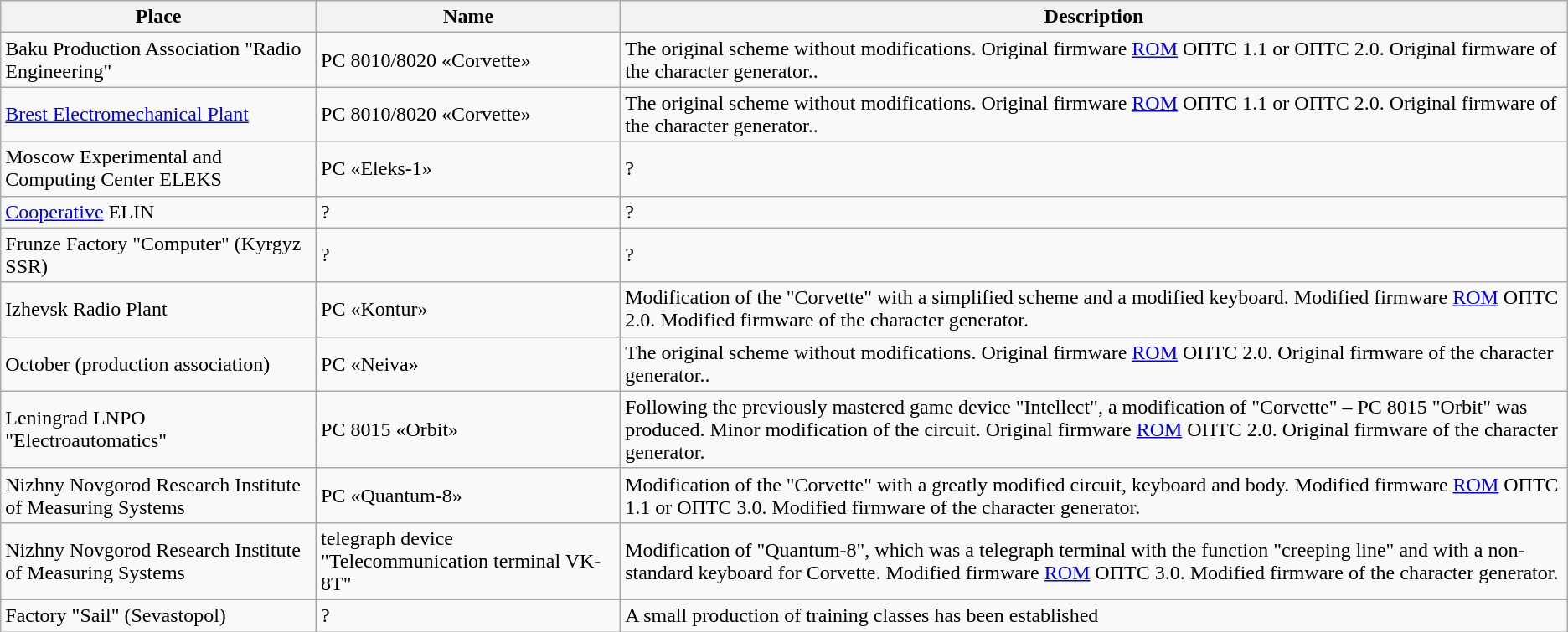<table class="wikitable">
<tr>
<th>Place</th>
<th>Name</th>
<th>Description</th>
</tr>
<tr>
<td>Baku Production Association "Radio Engineering"</td>
<td>PC 8010/8020 «Corvette»</td>
<td>The original scheme without modifications. Original firmware <a href='#'>ROM</a> ОПТС 1.1 or ОПТС 2.0. Original firmware of the character generator..</td>
</tr>
<tr>
<td><a href='#'>Brest Electromechanical Plant</a></td>
<td>PC 8010/8020 «Corvette»</td>
<td>The original scheme without modifications. Original firmware <a href='#'>ROM</a> ОПТС 1.1 or ОПТС 2.0. Original firmware of the character generator..</td>
</tr>
<tr>
<td>Moscow Experimental and Computing Center ELEKS</td>
<td>PC «Eleks-1»</td>
<td>?</td>
</tr>
<tr>
<td><a href='#'>Cooperative</a> ELIN</td>
<td>?</td>
<td>?</td>
</tr>
<tr>
<td>Frunze Factory "Computer" (Kyrgyz SSR)</td>
<td>?</td>
<td>?</td>
</tr>
<tr>
<td>Izhevsk Radio Plant</td>
<td>PC «Kontur»</td>
<td>Modification of the "Corvette" with a simplified scheme and a modified keyboard. Modified firmware <a href='#'>ROM</a> ОПТС 2.0. Modified  firmware of the character generator.</td>
</tr>
<tr>
<td>October (production association)</td>
<td>PC «Neiva»</td>
<td>The original scheme without modifications. Original firmware <a href='#'>ROM</a>  ОПТС 2.0. Original firmware of the character generator..</td>
</tr>
<tr>
<td>Leningrad LNPO "Electroautomatics"</td>
<td>PC 8015 «Orbit»</td>
<td>Following the previously mastered game device "Intellect", a modification of "Corvette" – PC 8015 "Orbit" was produced. Minor modification of the circuit. Original firmware <a href='#'>ROM</a> ОПТС 2.0. Original firmware of the character generator.</td>
</tr>
<tr>
<td>Nizhny Novgorod Research Institute of Measuring Systems</td>
<td>PC «Quantum-8»</td>
<td>Modification of the "Corvette" with a greatly modified circuit, keyboard and body. Modified firmware <a href='#'>ROM</a> ОПТС 1.1 or ОПТС 3.0. Modified  firmware of the character generator.</td>
</tr>
<tr>
<td>Nizhny Novgorod Research Institute of Measuring Systems</td>
<td>telegraph device "Telecommunication terminal VK-8T"</td>
<td>Modification of "Quantum-8", which was a telegraph terminal with the function "creeping line" and with a non-standard keyboard for Corvette. Modified firmware <a href='#'>ROM</a> ОПТС 3.0. Modified  firmware of the character generator.</td>
</tr>
<tr>
<td>Factory "Sail" (Sevastopol)</td>
<td>?</td>
<td>A small production of training classes has been established</td>
</tr>
</table>
